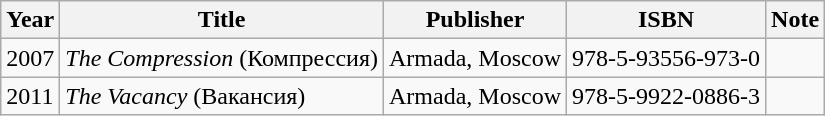<table class="wikitable sortable">
<tr>
<th>Year</th>
<th>Title</th>
<th>Publisher</th>
<th>ISBN</th>
<th>Note</th>
</tr>
<tr>
<td>2007</td>
<td><em>The Compression</em> (Компрессия)</td>
<td>Armada, Moscow</td>
<td>978-5-93556-973-0</td>
<td></td>
</tr>
<tr>
<td>2011</td>
<td><em>The Vacancy</em> (Вакансия)</td>
<td>Armada, Moscow</td>
<td>978-5-9922-0886-3</td>
<td></td>
</tr>
</table>
